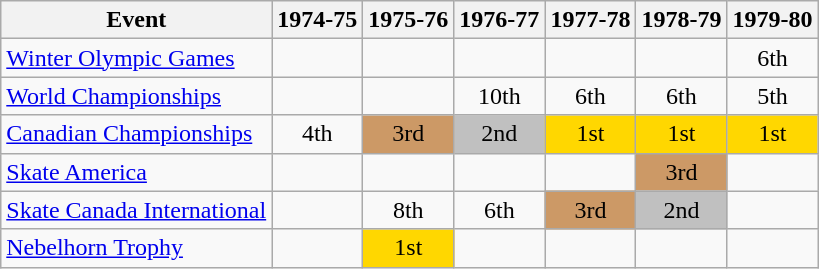<table class="wikitable">
<tr>
<th>Event</th>
<th>1974-75</th>
<th>1975-76</th>
<th>1976-77</th>
<th>1977-78</th>
<th>1978-79</th>
<th>1979-80</th>
</tr>
<tr>
<td><a href='#'>Winter Olympic Games</a></td>
<td></td>
<td></td>
<td></td>
<td></td>
<td></td>
<td align="center">6th</td>
</tr>
<tr>
<td><a href='#'>World Championships</a></td>
<td></td>
<td></td>
<td align="center">10th</td>
<td align="center">6th</td>
<td align="center">6th</td>
<td align="center">5th</td>
</tr>
<tr>
<td><a href='#'>Canadian Championships</a></td>
<td align="center">4th</td>
<td align="center" bgcolor="cc9966">3rd</td>
<td align="center" bgcolor="silver">2nd</td>
<td align="center" bgcolor="gold">1st</td>
<td align="center" bgcolor="gold">1st</td>
<td align="center" bgcolor="gold">1st</td>
</tr>
<tr>
<td><a href='#'>Skate America</a></td>
<td></td>
<td></td>
<td></td>
<td></td>
<td align="center" bgcolor="cc9966">3rd</td>
</tr>
<tr>
<td><a href='#'>Skate Canada International</a></td>
<td></td>
<td align="center">8th</td>
<td align="center">6th</td>
<td align="center" bgcolor="cc9966">3rd</td>
<td align="center" bgcolor="silver">2nd</td>
<td></td>
</tr>
<tr>
<td><a href='#'>Nebelhorn Trophy</a></td>
<td></td>
<td align="center" bgcolor="gold">1st</td>
<td></td>
<td></td>
<td></td>
<td></td>
</tr>
</table>
